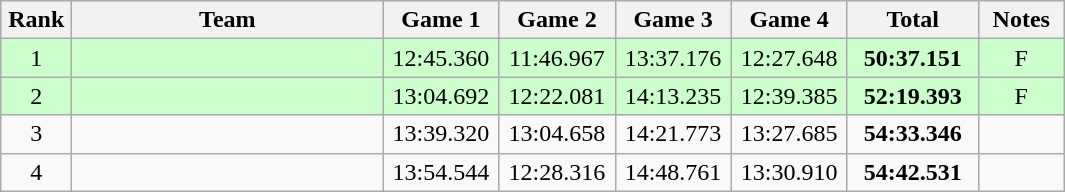<table class=wikitable style="text-align:center">
<tr>
<th width=40>Rank</th>
<th width=200>Team</th>
<th width=70>Game 1</th>
<th width=70>Game 2</th>
<th width=70>Game 3</th>
<th width=70>Game 4</th>
<th width=80>Total</th>
<th width=50>Notes</th>
</tr>
<tr bgcolor="#ccffcc">
<td>1</td>
<td align=left></td>
<td>12:45.360</td>
<td>11:46.967</td>
<td>13:37.176</td>
<td>12:27.648</td>
<td><strong>50:37.151</strong></td>
<td>F</td>
</tr>
<tr bgcolor="#ccffcc">
<td>2</td>
<td align=left></td>
<td>13:04.692</td>
<td>12:22.081</td>
<td>14:13.235</td>
<td>12:39.385</td>
<td><strong>52:19.393</strong></td>
<td>F</td>
</tr>
<tr>
<td>3</td>
<td align=left></td>
<td>13:39.320</td>
<td>13:04.658</td>
<td>14:21.773</td>
<td>13:27.685</td>
<td><strong>54:33.346</strong></td>
<td></td>
</tr>
<tr>
<td>4</td>
<td align=left></td>
<td>13:54.544</td>
<td>12:28.316</td>
<td>14:48.761</td>
<td>13:30.910</td>
<td><strong>54:42.531</strong></td>
<td></td>
</tr>
</table>
